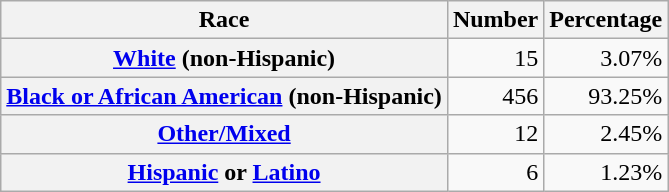<table class="wikitable" style="text-align:right">
<tr>
<th scope="col">Race</th>
<th scope="col">Number</th>
<th scope="col">Percentage</th>
</tr>
<tr>
<th scope="row"><a href='#'>White</a> (non-Hispanic)</th>
<td>15</td>
<td>3.07%</td>
</tr>
<tr>
<th scope="row"><a href='#'>Black or African American</a> (non-Hispanic)</th>
<td>456</td>
<td>93.25%</td>
</tr>
<tr>
<th scope="row"><a href='#'>Other/Mixed</a></th>
<td>12</td>
<td>2.45%</td>
</tr>
<tr>
<th scope="row"><a href='#'>Hispanic</a> or <a href='#'>Latino</a></th>
<td>6</td>
<td>1.23%</td>
</tr>
</table>
